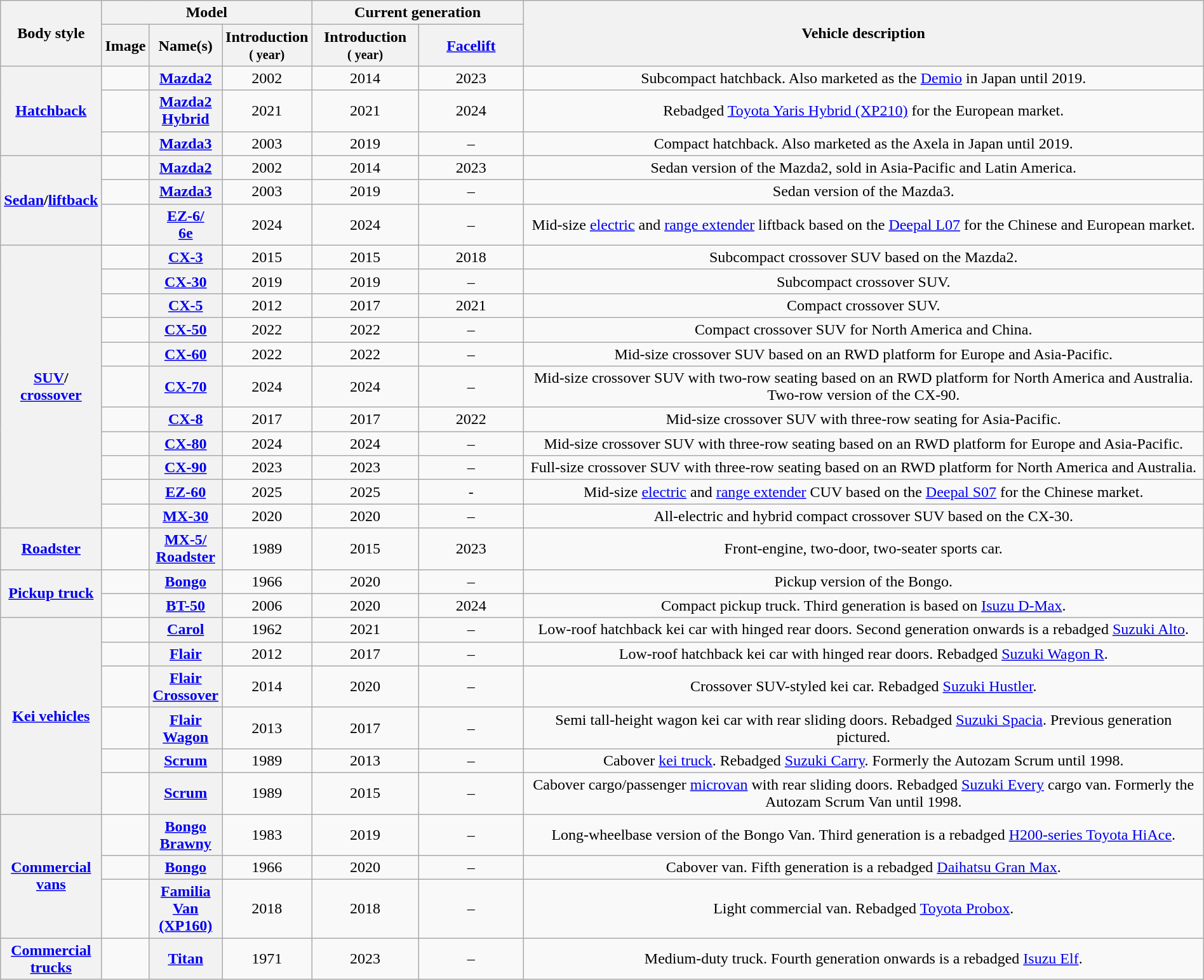<table class="wikitable sortable" style="text-align: center; width: 100%">
<tr>
<th rowspan="2">Body style</th>
<th colspan="3">Model</th>
<th colspan="2" scope="col">Current generation</th>
<th rowspan="2" class="unsortable" style="width:60%;" cellpadding="32px">Vehicle description</th>
</tr>
<tr>
<th class="unsortable">Image</th>
<th>Name(s)</th>
<th>Introduction<br><small>( year)</small></th>
<th style="width:9%;">Introduction<br><small>( year)</small></th>
<th style="width:9%;"><a href='#'>Facelift</a></th>
</tr>
<tr>
<th rowspan="3"><a href='#'>Hatchback</a></th>
<td></td>
<th><a href='#'>Mazda2</a></th>
<td>2002</td>
<td>2014</td>
<td>2023</td>
<td>Subcompact hatchback. Also marketed as the <a href='#'>Demio</a> in Japan until 2019.</td>
</tr>
<tr>
<td></td>
<th><a href='#'>Mazda2 Hybrid</a></th>
<td>2021</td>
<td>2021</td>
<td>2024</td>
<td>Rebadged <a href='#'>Toyota Yaris Hybrid (XP210)</a> for the European market.</td>
</tr>
<tr>
<td></td>
<th><a href='#'>Mazda3</a></th>
<td>2003</td>
<td>2019</td>
<td>–</td>
<td>Compact hatchback. Also marketed as the Axela in Japan until 2019.</td>
</tr>
<tr>
<th rowspan="3"><a href='#'>Sedan</a>/<a href='#'>liftback</a></th>
<td></td>
<th><a href='#'>Mazda2</a></th>
<td>2002</td>
<td>2014</td>
<td>2023</td>
<td>Sedan version of the Mazda2, sold in Asia-Pacific and Latin America.</td>
</tr>
<tr>
<td></td>
<th><a href='#'>Mazda3</a></th>
<td>2003</td>
<td>2019</td>
<td>–</td>
<td>Sedan version of the Mazda3.</td>
</tr>
<tr>
<td></td>
<th><a href='#'>EZ-6/<br>6e</a></th>
<td>2024</td>
<td>2024</td>
<td>–</td>
<td>Mid-size <a href='#'>electric</a> and <a href='#'>range extender</a> liftback based on the <a href='#'>Deepal L07</a> for the Chinese and European market.</td>
</tr>
<tr>
<th rowspan="11"><a href='#'>SUV</a>/<br><a href='#'>crossover</a></th>
<td></td>
<th><a href='#'>CX-3</a></th>
<td>2015</td>
<td>2015</td>
<td>2018</td>
<td>Subcompact crossover SUV based on the Mazda2.</td>
</tr>
<tr>
<td></td>
<th><a href='#'>CX-30</a></th>
<td>2019</td>
<td>2019</td>
<td>–</td>
<td>Subcompact crossover SUV.</td>
</tr>
<tr>
<td></td>
<th><a href='#'>CX-5</a></th>
<td>2012</td>
<td>2017</td>
<td>2021</td>
<td>Compact crossover SUV.</td>
</tr>
<tr>
<td></td>
<th><a href='#'>CX-50</a></th>
<td>2022</td>
<td>2022</td>
<td>–</td>
<td>Compact crossover SUV for North America and China.</td>
</tr>
<tr>
<td></td>
<th><a href='#'>CX-60</a></th>
<td>2022</td>
<td>2022</td>
<td>–</td>
<td>Mid-size crossover SUV based on an RWD platform for Europe and Asia-Pacific.</td>
</tr>
<tr>
<td></td>
<th><a href='#'>CX-70</a></th>
<td>2024</td>
<td>2024</td>
<td>–</td>
<td>Mid-size crossover SUV with two-row seating based on an RWD platform for North America and Australia. Two-row version of the CX-90.</td>
</tr>
<tr>
<td></td>
<th><a href='#'>CX-8</a></th>
<td>2017</td>
<td>2017</td>
<td>2022</td>
<td>Mid-size crossover SUV with three-row seating for Asia-Pacific.</td>
</tr>
<tr>
<td></td>
<th><a href='#'>CX-80</a></th>
<td>2024</td>
<td>2024</td>
<td>–</td>
<td>Mid-size crossover SUV with three-row seating based on an RWD platform for Europe and Asia-Pacific.</td>
</tr>
<tr>
<td></td>
<th><a href='#'>CX-90</a></th>
<td>2023</td>
<td>2023</td>
<td>–</td>
<td>Full-size crossover SUV with three-row seating based on an RWD platform for North America and Australia.</td>
</tr>
<tr>
<td></td>
<th><a href='#'>EZ-60</a></th>
<td>2025</td>
<td>2025</td>
<td>-</td>
<td>Mid-size <a href='#'>electric</a> and <a href='#'>range extender</a> CUV based on the <a href='#'>Deepal S07</a> for the Chinese market.</td>
</tr>
<tr>
<td></td>
<th><a href='#'>MX-30</a></th>
<td>2020</td>
<td>2020</td>
<td>–</td>
<td>All-electric and hybrid compact crossover SUV based on the CX-30.</td>
</tr>
<tr>
<th><a href='#'>Roadster</a></th>
<td></td>
<th><a href='#'>MX-5/<br>Roadster</a></th>
<td>1989</td>
<td>2015</td>
<td>2023</td>
<td>Front-engine, two-door, two-seater sports car.</td>
</tr>
<tr>
<th rowspan="2"><a href='#'>Pickup truck</a></th>
<td></td>
<th><a href='#'>Bongo</a></th>
<td>1966</td>
<td>2020</td>
<td>–</td>
<td>Pickup version of the Bongo.</td>
</tr>
<tr>
<td></td>
<th><a href='#'>BT-50</a></th>
<td>2006</td>
<td>2020</td>
<td>2024</td>
<td>Compact pickup truck. Third generation is based on <a href='#'>Isuzu D-Max</a>.</td>
</tr>
<tr>
<th rowspan="6"><strong><a href='#'>Kei vehicles</a></strong></th>
<td></td>
<th><a href='#'>Carol</a></th>
<td>1962</td>
<td>2021</td>
<td>–</td>
<td>Low-roof hatchback kei car with hinged rear doors. Second generation onwards is a rebadged <a href='#'>Suzuki Alto</a>.</td>
</tr>
<tr>
<td></td>
<th><a href='#'>Flair</a></th>
<td>2012</td>
<td>2017</td>
<td>–</td>
<td>Low-roof hatchback kei car with hinged rear doors. Rebadged <a href='#'>Suzuki Wagon R</a>.</td>
</tr>
<tr>
<td></td>
<th><a href='#'>Flair Crossover</a></th>
<td>2014</td>
<td>2020</td>
<td>–</td>
<td>Crossover SUV-styled kei car. Rebadged <a href='#'>Suzuki Hustler</a>.</td>
</tr>
<tr>
<td></td>
<th><a href='#'>Flair Wagon</a></th>
<td>2013</td>
<td>2017</td>
<td>–</td>
<td>Semi tall-height wagon kei car with rear sliding doors. Rebadged <a href='#'>Suzuki Spacia</a>. Previous generation pictured.</td>
</tr>
<tr>
<td></td>
<th><a href='#'>Scrum</a></th>
<td>1989</td>
<td>2013</td>
<td>–</td>
<td>Cabover <a href='#'>kei truck</a>. Rebadged <a href='#'>Suzuki Carry</a>. Formerly the Autozam Scrum until 1998.</td>
</tr>
<tr>
<td></td>
<th><a href='#'>Scrum</a></th>
<td>1989</td>
<td>2015</td>
<td>–</td>
<td>Cabover cargo/passenger <a href='#'>microvan</a> with rear sliding doors. Rebadged <a href='#'>Suzuki Every</a> cargo van. Formerly the Autozam Scrum Van until 1998.</td>
</tr>
<tr>
<th rowspan="3"><strong><a href='#'>Commercial vans</a></strong></th>
<td></td>
<th><a href='#'>Bongo Brawny</a></th>
<td>1983</td>
<td>2019</td>
<td>–</td>
<td>Long-wheelbase version of the Bongo Van. Third generation is a rebadged <a href='#'>H200-series Toyota HiAce</a>.</td>
</tr>
<tr>
<td></td>
<th><a href='#'>Bongo</a></th>
<td>1966</td>
<td>2020</td>
<td>–</td>
<td>Cabover van. Fifth generation is a rebadged <a href='#'>Daihatsu Gran Max</a>.</td>
</tr>
<tr>
<td></td>
<th><a href='#'>Familia Van (XP160)</a></th>
<td>2018</td>
<td>2018</td>
<td>–</td>
<td>Light commercial van. Rebadged <a href='#'>Toyota Probox</a>.</td>
</tr>
<tr>
<th><strong><a href='#'>Commercial trucks</a></strong></th>
<td></td>
<th><a href='#'>Titan</a></th>
<td>1971</td>
<td>2023</td>
<td>–</td>
<td>Medium-duty truck. Fourth generation onwards is a rebadged <a href='#'>Isuzu Elf</a>.</td>
</tr>
</table>
